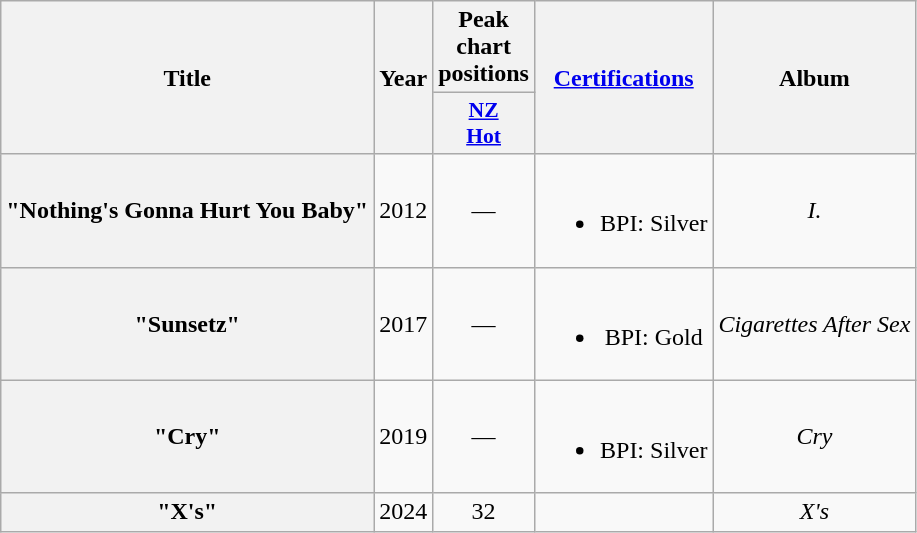<table class="wikitable plainrowheaders" style="text-align:center">
<tr>
<th scope="col" rowspan="2">Title</th>
<th scope="col" rowspan="2">Year</th>
<th scope="col" colspan="1">Peak chart positions</th>
<th scope="col" rowspan="2"><a href='#'>Certifications</a></th>
<th scope="col" rowspan="2">Album</th>
</tr>
<tr>
<th scope="col" style="width:2.75em;font-size:90%;"><a href='#'>NZ<br>Hot</a><br></th>
</tr>
<tr>
<th scope="row">"Nothing's Gonna Hurt You Baby"</th>
<td>2012</td>
<td>—</td>
<td><br><ul><li>BPI: Silver</li></ul></td>
<td><em>I.</em></td>
</tr>
<tr>
<th scope="row">"Sunsetz"</th>
<td>2017</td>
<td>—</td>
<td><br><ul><li>BPI: Gold</li></ul></td>
<td><em>Cigarettes After Sex</em></td>
</tr>
<tr>
<th scope="row">"Cry"</th>
<td>2019</td>
<td>—</td>
<td><br><ul><li>BPI: Silver</li></ul></td>
<td><em>Cry</em></td>
</tr>
<tr>
<th scope="row">"X's"</th>
<td>2024</td>
<td>32</td>
<td></td>
<td><em>X's</em></td>
</tr>
</table>
